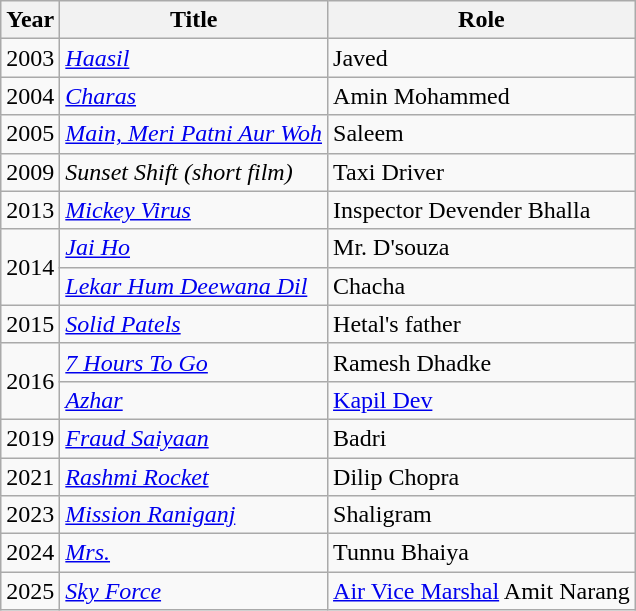<table class="sortable wikitable">
<tr>
<th>Year</th>
<th>Title</th>
<th>Role</th>
</tr>
<tr>
<td>2003</td>
<td><em><a href='#'>Haasil</a></em></td>
<td>Javed</td>
</tr>
<tr>
<td>2004</td>
<td><em><a href='#'>Charas</a></em></td>
<td>Amin Mohammed</td>
</tr>
<tr>
<td>2005</td>
<td><em><a href='#'>Main, Meri Patni Aur Woh</a></em></td>
<td>Saleem</td>
</tr>
<tr>
<td>2009</td>
<td><em>Sunset Shift (short film)</em></td>
<td>Taxi Driver</td>
</tr>
<tr>
<td>2013</td>
<td><em><a href='#'>Mickey Virus</a></em></td>
<td>Inspector Devender Bhalla</td>
</tr>
<tr>
<td rowspan=2>2014</td>
<td><em><a href='#'>Jai Ho</a></em></td>
<td>Mr. D'souza</td>
</tr>
<tr>
<td><em><a href='#'>Lekar Hum Deewana Dil</a></em></td>
<td>Chacha</td>
</tr>
<tr>
<td>2015</td>
<td><em><a href='#'>Solid Patels</a></em></td>
<td>Hetal's father</td>
</tr>
<tr>
<td rowspan=2>2016</td>
<td><em><a href='#'>7 Hours To Go</a></em></td>
<td>Ramesh Dhadke</td>
</tr>
<tr>
<td><em><a href='#'>Azhar</a></em></td>
<td><a href='#'>Kapil Dev</a></td>
</tr>
<tr>
<td>2019</td>
<td><em><a href='#'>Fraud Saiyaan</a></em></td>
<td>Badri</td>
</tr>
<tr>
<td>2021</td>
<td><em><a href='#'>Rashmi Rocket</a></em></td>
<td>Dilip Chopra</td>
</tr>
<tr>
<td>2023</td>
<td><em><a href='#'>Mission Raniganj</a></em></td>
<td>Shaligram</td>
</tr>
<tr>
<td>2024</td>
<td><em><a href='#'>Mrs.</a></em></td>
<td>Tunnu Bhaiya</td>
</tr>
<tr>
<td>2025</td>
<td><em><a href='#'>Sky Force</a></em></td>
<td><a href='#'>Air Vice Marshal</a> Amit Narang</td>
</tr>
</table>
